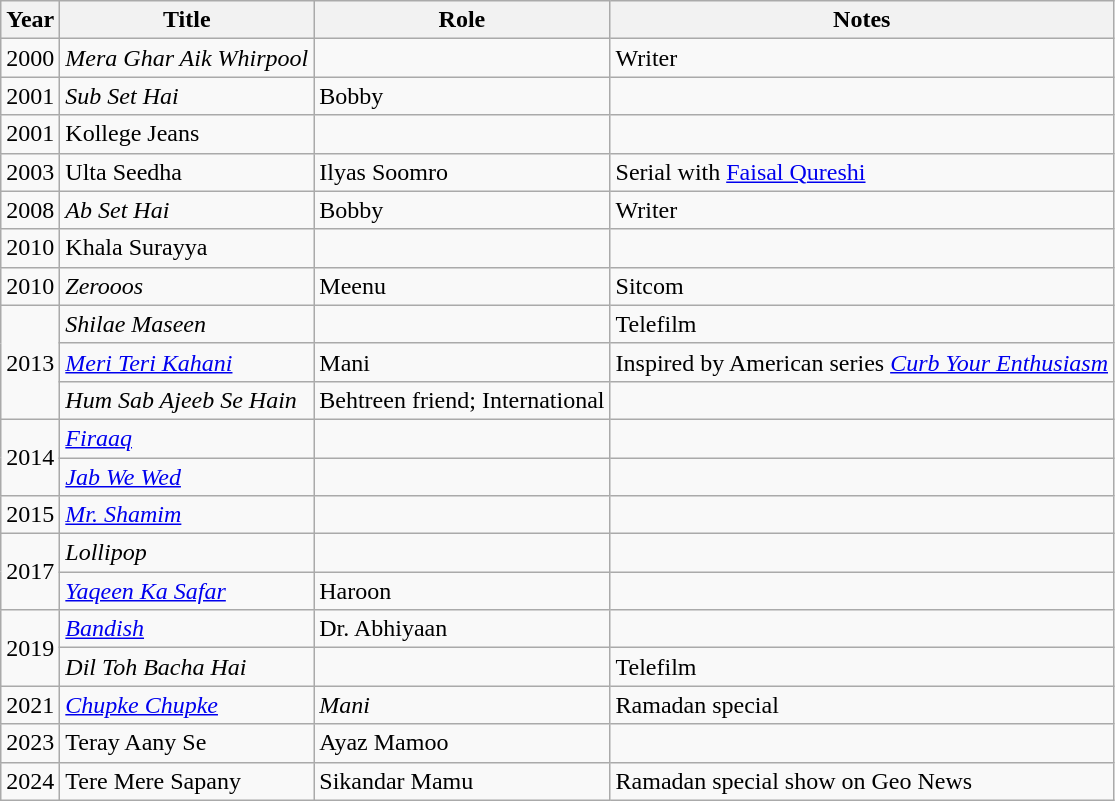<table class="wikitable sortable plainrowheaders">
<tr style="text-align:center;">
<th scope="col">Year</th>
<th scope="col">Title</th>
<th scope="col">Role</th>
<th scope="col">Notes</th>
</tr>
<tr>
<td>2000</td>
<td><em>Mera Ghar Aik Whirpool</em></td>
<td></td>
<td>Writer</td>
</tr>
<tr>
<td>2001</td>
<td><em>Sub Set Hai</em></td>
<td>Bobby</td>
<td></td>
</tr>
<tr>
<td>2001</td>
<td>Kollege Jeans</td>
<td></td>
<td></td>
</tr>
<tr>
<td>2003</td>
<td>Ulta Seedha</td>
<td>Ilyas Soomro</td>
<td>Serial with <a href='#'>Faisal Qureshi</a></td>
</tr>
<tr>
<td>2008</td>
<td><em>Ab Set Hai</em></td>
<td>Bobby</td>
<td>Writer</td>
</tr>
<tr>
<td>2010</td>
<td>Khala Surayya</td>
<td></td>
<td></td>
</tr>
<tr>
<td>2010</td>
<td><em>Zerooos</em></td>
<td>Meenu</td>
<td>Sitcom</td>
</tr>
<tr>
<td rowspan="3">2013</td>
<td><em>Shilae Maseen</em></td>
<td></td>
<td>Telefilm</td>
</tr>
<tr>
<td><em><a href='#'>Meri Teri Kahani</a></em></td>
<td>Mani</td>
<td>Inspired by American series <em><a href='#'>Curb Your Enthusiasm</a></em></td>
</tr>
<tr>
<td><em>Hum Sab Ajeeb Se Hain</em></td>
<td>Behtreen friend; International</td>
<td></td>
</tr>
<tr>
<td rowspan="2">2014</td>
<td><em><a href='#'>Firaaq</a></em></td>
<td></td>
<td></td>
</tr>
<tr>
<td><em><a href='#'>Jab We Wed</a></em></td>
<td></td>
<td></td>
</tr>
<tr>
<td>2015</td>
<td><em><a href='#'>Mr. Shamim</a></em></td>
<td></td>
<td></td>
</tr>
<tr>
<td rowspan="2">2017</td>
<td><em>Lollipop</em></td>
<td></td>
<td></td>
</tr>
<tr>
<td><em><a href='#'>Yaqeen Ka Safar</a></em></td>
<td>Haroon</td>
<td></td>
</tr>
<tr>
<td rowspan="2">2019</td>
<td><em><a href='#'>Bandish</a></em></td>
<td>Dr. Abhiyaan</td>
<td></td>
</tr>
<tr>
<td><em>Dil Toh Bacha Hai</em></td>
<td></td>
<td>Telefilm</td>
</tr>
<tr>
<td>2021</td>
<td><em><a href='#'>Chupke Chupke</a></em></td>
<td><em>Mani</em></td>
<td>Ramadan special</td>
</tr>
<tr>
<td>2023</td>
<td>Teray Aany Se</td>
<td>Ayaz Mamoo</td>
<td></td>
</tr>
<tr>
<td>2024</td>
<td>Tere Mere Sapany</td>
<td>Sikandar Mamu</td>
<td>Ramadan special show on Geo News</td>
</tr>
</table>
